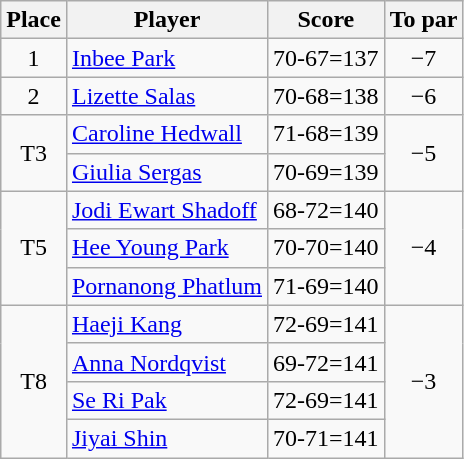<table class="wikitable">
<tr>
<th>Place</th>
<th>Player</th>
<th>Score</th>
<th>To par</th>
</tr>
<tr>
<td align=center>1</td>
<td> <a href='#'>Inbee Park</a></td>
<td align=center>70-67=137</td>
<td align=center>−7</td>
</tr>
<tr>
<td align=center>2</td>
<td> <a href='#'>Lizette Salas</a></td>
<td align=center>70-68=138</td>
<td align=center>−6</td>
</tr>
<tr>
<td align=center rowspan=2>T3</td>
<td> <a href='#'>Caroline Hedwall</a></td>
<td align=center>71-68=139</td>
<td align=center rowspan=2>−5</td>
</tr>
<tr>
<td> <a href='#'>Giulia Sergas</a></td>
<td align=center>70-69=139</td>
</tr>
<tr>
<td align=center rowspan=3>T5</td>
<td> <a href='#'>Jodi Ewart Shadoff</a></td>
<td align=center>68-72=140</td>
<td align=center rowspan=3>−4</td>
</tr>
<tr>
<td> <a href='#'>Hee Young Park</a></td>
<td align=center>70-70=140</td>
</tr>
<tr>
<td> <a href='#'>Pornanong Phatlum</a></td>
<td align=center>71-69=140</td>
</tr>
<tr>
<td align=center rowspan=4>T8</td>
<td> <a href='#'>Haeji Kang</a></td>
<td align=center>72-69=141</td>
<td align=center rowspan=4>−3</td>
</tr>
<tr>
<td> <a href='#'>Anna Nordqvist</a></td>
<td align=center>69-72=141</td>
</tr>
<tr>
<td> <a href='#'>Se Ri Pak</a></td>
<td align=center>72-69=141</td>
</tr>
<tr>
<td> <a href='#'>Jiyai Shin</a></td>
<td align=center>70-71=141</td>
</tr>
</table>
